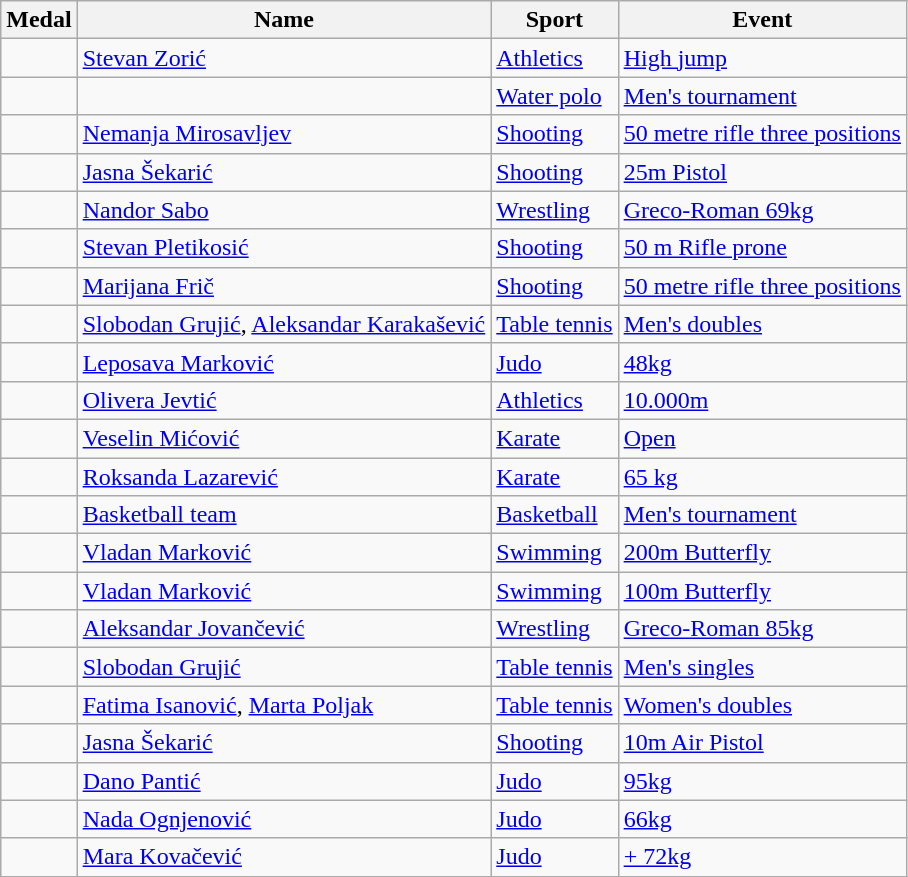<table class="wikitable sortable">
<tr>
<th>Medal</th>
<th>Name</th>
<th>Sport</th>
<th>Event</th>
</tr>
<tr>
<td></td>
<td><a href='#'>Stevan Zorić</a></td>
<td> <a href='#'>Athletics</a></td>
<td><a href='#'>High jump</a></td>
</tr>
<tr>
<td></td>
<td><br></td>
<td> <a href='#'>Water polo</a></td>
<td><a href='#'>Men's tournament</a></td>
</tr>
<tr>
<td></td>
<td><a href='#'>Nemanja Mirosavljev</a></td>
<td> <a href='#'>Shooting</a></td>
<td><a href='#'>50 metre rifle three positions</a></td>
</tr>
<tr>
<td></td>
<td><a href='#'>Jasna Šekarić</a></td>
<td> <a href='#'>Shooting</a></td>
<td><a href='#'>25m Pistol</a></td>
</tr>
<tr>
<td></td>
<td><a href='#'>Nandor Sabo</a></td>
<td> <a href='#'>Wrestling</a></td>
<td><a href='#'>Greco-Roman 69kg</a></td>
</tr>
<tr>
<td></td>
<td><a href='#'>Stevan Pletikosić</a></td>
<td> <a href='#'>Shooting</a></td>
<td><a href='#'>50 m Rifle prone</a></td>
</tr>
<tr>
<td></td>
<td><a href='#'>Marijana Frič</a></td>
<td> <a href='#'>Shooting</a></td>
<td><a href='#'>50 metre rifle three positions</a></td>
</tr>
<tr>
<td></td>
<td><a href='#'>Slobodan Grujić</a>, <a href='#'>Aleksandar Karakašević</a></td>
<td> <a href='#'>Table tennis</a></td>
<td><a href='#'>Men's doubles</a></td>
</tr>
<tr>
<td></td>
<td><a href='#'>Leposava Marković</a></td>
<td> <a href='#'>Judo</a></td>
<td><a href='#'>48kg</a></td>
</tr>
<tr>
<td></td>
<td><a href='#'>Olivera Jevtić</a></td>
<td> <a href='#'>Athletics</a></td>
<td><a href='#'>10.000m</a></td>
</tr>
<tr>
<td></td>
<td><a href='#'>Veselin Mićović</a></td>
<td> <a href='#'>Karate</a></td>
<td><a href='#'>Open</a></td>
</tr>
<tr>
<td></td>
<td><a href='#'>Roksanda Lazarević</a></td>
<td> <a href='#'>Karate</a></td>
<td><a href='#'>65 kg</a></td>
</tr>
<tr>
<td></td>
<td><a href='#'>Basketball team</a></td>
<td> <a href='#'>Basketball</a></td>
<td><a href='#'>Men's tournament</a></td>
</tr>
<tr>
<td></td>
<td><a href='#'>Vladan Marković</a></td>
<td> <a href='#'>Swimming</a></td>
<td><a href='#'>200m Butterfly</a></td>
</tr>
<tr>
<td></td>
<td><a href='#'>Vladan Marković</a></td>
<td> <a href='#'>Swimming</a></td>
<td><a href='#'>100m Butterfly</a></td>
</tr>
<tr>
<td></td>
<td><a href='#'>Aleksandar Jovančević</a></td>
<td> <a href='#'>Wrestling</a></td>
<td><a href='#'>Greco-Roman 85kg</a></td>
</tr>
<tr>
<td></td>
<td><a href='#'>Slobodan Grujić</a></td>
<td> <a href='#'>Table tennis</a></td>
<td><a href='#'>Men's singles</a></td>
</tr>
<tr>
<td></td>
<td><a href='#'>Fatima Isanović</a>, <a href='#'>Marta Poljak</a></td>
<td> <a href='#'>Table tennis</a></td>
<td><a href='#'>Women's doubles</a></td>
</tr>
<tr>
<td></td>
<td><a href='#'>Jasna Šekarić</a></td>
<td> <a href='#'>Shooting</a></td>
<td><a href='#'>10m Air Pistol</a></td>
</tr>
<tr>
<td></td>
<td><a href='#'>Dano Pantić</a></td>
<td> <a href='#'>Judo</a></td>
<td><a href='#'>95kg</a></td>
</tr>
<tr>
<td></td>
<td><a href='#'>Nada Ognjenović</a></td>
<td> <a href='#'>Judo</a></td>
<td><a href='#'>66kg</a></td>
</tr>
<tr>
<td></td>
<td><a href='#'>Mara Kovačević</a></td>
<td> <a href='#'>Judo</a></td>
<td><a href='#'>+ 72kg</a></td>
</tr>
</table>
